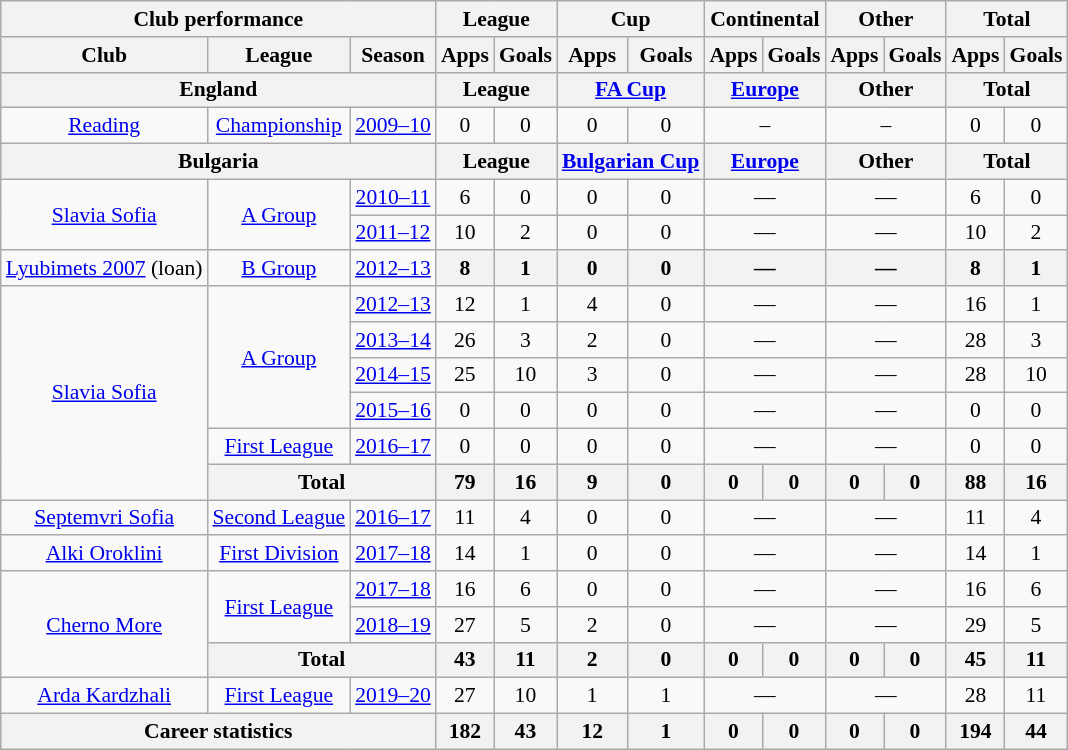<table class="wikitable" style="font-size:90%; text-align: center">
<tr>
<th Colspan="3">Club performance</th>
<th Colspan="2">League</th>
<th Colspan="2">Cup</th>
<th Colspan="2">Continental</th>
<th Colspan="2">Other</th>
<th Colspan="3">Total</th>
</tr>
<tr>
<th>Club</th>
<th>League</th>
<th>Season</th>
<th>Apps</th>
<th>Goals</th>
<th>Apps</th>
<th>Goals</th>
<th>Apps</th>
<th>Goals</th>
<th>Apps</th>
<th>Goals</th>
<th>Apps</th>
<th>Goals</th>
</tr>
<tr>
<th Colspan="3">England</th>
<th Colspan="2">League</th>
<th Colspan="2"><a href='#'>FA Cup</a></th>
<th Colspan="2"><a href='#'>Europe</a></th>
<th Colspan="2">Other</th>
<th Colspan="2">Total</th>
</tr>
<tr>
<td rowspan="1" valign="center"><a href='#'>Reading</a></td>
<td rowspan="1"><a href='#'>Championship</a></td>
<td><a href='#'>2009–10</a></td>
<td>0</td>
<td>0</td>
<td>0</td>
<td>0</td>
<td colspan="2">–</td>
<td colspan="2">–</td>
<td>0</td>
<td>0</td>
</tr>
<tr>
<th Colspan="3">Bulgaria</th>
<th Colspan="2">League</th>
<th Colspan="2"><a href='#'>Bulgarian Cup</a></th>
<th Colspan="2"><a href='#'>Europe</a></th>
<th Colspan="2">Other</th>
<th Colspan="2">Total</th>
</tr>
<tr>
<td rowspan="2" valign="center"><a href='#'>Slavia Sofia</a></td>
<td rowspan="2"><a href='#'>A Group</a></td>
<td><a href='#'>2010–11</a></td>
<td>6</td>
<td>0</td>
<td>0</td>
<td>0</td>
<td colspan="2">—</td>
<td colspan="2">—</td>
<td>6</td>
<td>0</td>
</tr>
<tr>
<td><a href='#'>2011–12</a></td>
<td>10</td>
<td>2</td>
<td>0</td>
<td>0</td>
<td colspan="2">—</td>
<td colspan="2">—</td>
<td>10</td>
<td>2</td>
</tr>
<tr>
<td rowspan="1" valign="center"><a href='#'>Lyubimets 2007</a> (loan)</td>
<td rowspan="1"><a href='#'>B Group</a></td>
<td><a href='#'>2012–13</a></td>
<th>8</th>
<th>1</th>
<th>0</th>
<th>0</th>
<th colspan="2">—</th>
<th colspan="2">—</th>
<th>8</th>
<th>1</th>
</tr>
<tr>
<td rowspan="6" valign="center"><a href='#'>Slavia Sofia</a></td>
<td rowspan="4"><a href='#'>A Group</a></td>
<td><a href='#'>2012–13</a></td>
<td>12</td>
<td>1</td>
<td>4</td>
<td>0</td>
<td colspan="2">—</td>
<td colspan="2">—</td>
<td>16</td>
<td>1</td>
</tr>
<tr>
<td><a href='#'>2013–14</a></td>
<td>26</td>
<td>3</td>
<td>2</td>
<td>0</td>
<td colspan="2">—</td>
<td colspan="2">—</td>
<td>28</td>
<td>3</td>
</tr>
<tr>
<td><a href='#'>2014–15</a></td>
<td>25</td>
<td>10</td>
<td>3</td>
<td>0</td>
<td colspan="2">—</td>
<td colspan="2">—</td>
<td>28</td>
<td>10</td>
</tr>
<tr>
<td><a href='#'>2015–16</a></td>
<td>0</td>
<td>0</td>
<td>0</td>
<td>0</td>
<td colspan="2">—</td>
<td colspan="2">—</td>
<td>0</td>
<td>0</td>
</tr>
<tr>
<td rowspan="1"><a href='#'>First League</a></td>
<td><a href='#'>2016–17</a></td>
<td>0</td>
<td>0</td>
<td>0</td>
<td>0</td>
<td colspan="2">—</td>
<td colspan="2">—</td>
<td>0</td>
<td>0</td>
</tr>
<tr>
<th colspan=2>Total</th>
<th>79</th>
<th>16</th>
<th>9</th>
<th>0</th>
<th>0</th>
<th>0</th>
<th>0</th>
<th>0</th>
<th>88</th>
<th>16</th>
</tr>
<tr>
<td rowspan="1" valign="center"><a href='#'>Septemvri Sofia</a></td>
<td rowspan="1"><a href='#'>Second League</a></td>
<td><a href='#'>2016–17</a></td>
<td>11</td>
<td>4</td>
<td>0</td>
<td>0</td>
<td colspan="2">—</td>
<td colspan="2">—</td>
<td>11</td>
<td>4</td>
</tr>
<tr>
<td rowspan="1" valign="center"><a href='#'>Alki Oroklini</a></td>
<td rowspan="1"><a href='#'>First Division</a></td>
<td><a href='#'>2017–18</a></td>
<td>14</td>
<td>1</td>
<td>0</td>
<td>0</td>
<td colspan="2">—</td>
<td colspan="2">—</td>
<td>14</td>
<td>1</td>
</tr>
<tr>
<td rowspan="3" valign="center"><a href='#'>Cherno More</a></td>
<td rowspan="2"><a href='#'>First League</a></td>
<td><a href='#'>2017–18</a></td>
<td>16</td>
<td>6</td>
<td>0</td>
<td>0</td>
<td colspan="2">—</td>
<td colspan="2">—</td>
<td>16</td>
<td>6</td>
</tr>
<tr>
<td><a href='#'>2018–19</a></td>
<td>27</td>
<td>5</td>
<td>2</td>
<td>0</td>
<td colspan="2">—</td>
<td colspan="2">—</td>
<td>29</td>
<td>5</td>
</tr>
<tr>
<th colspan=2>Total</th>
<th>43</th>
<th>11</th>
<th>2</th>
<th>0</th>
<th>0</th>
<th>0</th>
<th>0</th>
<th>0</th>
<th>45</th>
<th>11</th>
</tr>
<tr>
<td rowspan="1" valign="center"><a href='#'>Arda Kardzhali</a></td>
<td rowspan="1"><a href='#'>First League</a></td>
<td><a href='#'>2019–20</a></td>
<td>27</td>
<td>10</td>
<td>1</td>
<td>1</td>
<td colspan="2">—</td>
<td colspan="2">—</td>
<td>28</td>
<td>11</td>
</tr>
<tr>
<th colspan="3">Career statistics</th>
<th>182</th>
<th>43</th>
<th>12</th>
<th>1</th>
<th>0</th>
<th>0</th>
<th>0</th>
<th>0</th>
<th>194</th>
<th>44</th>
</tr>
</table>
